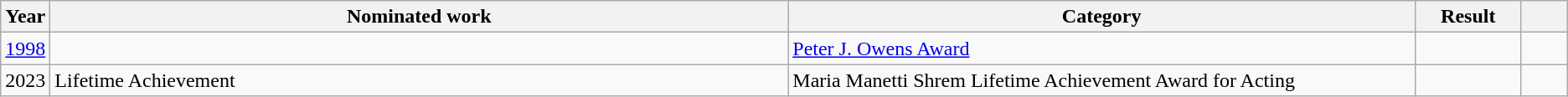<table class="wikitable sortable">
<tr>
<th scope="col" style="width:1em;">Year</th>
<th scope="col" style="width:39em;">Nominated work</th>
<th scope="col" style="width:33em;">Category</th>
<th scope="col" style="width:5em;">Result</th>
<th scope="col" style="width:2em;" class="unsortable"></th>
</tr>
<tr>
<td><a href='#'>1998</a></td>
<td></td>
<td><a href='#'>Peter J. Owens Award</a></td>
<td></td>
<td style="text-align:center;"></td>
</tr>
<tr>
<td>2023</td>
<td>Lifetime Achievement</td>
<td>Maria Manetti Shrem Lifetime Achievement Award for Acting</td>
<td></td>
<td></td>
</tr>
</table>
